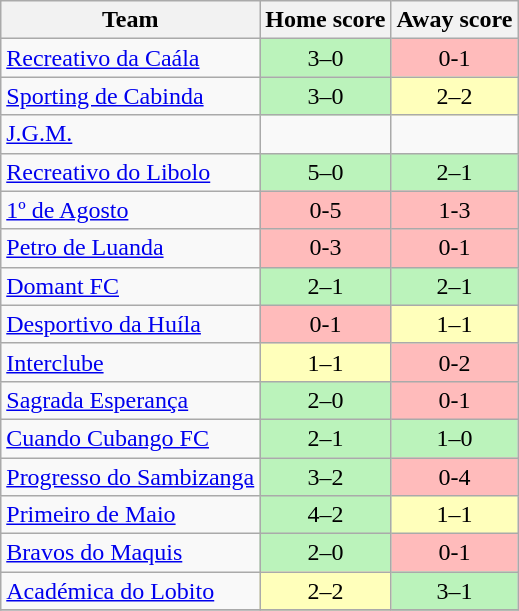<table class="wikitable" style="text-align: center;">
<tr>
<th>Team</th>
<th>Home score</th>
<th>Away score</th>
</tr>
<tr>
<td align="left"><a href='#'>Recreativo da Caála</a></td>
<td bgcolor=#bbf3bb>3–0</td>
<td bgcolor=#ffbbbb>0-1</td>
</tr>
<tr>
<td align="left"><a href='#'>Sporting de Cabinda</a></td>
<td bgcolor=#bbf3bb>3–0</td>
<td bgcolor=#ffffbb>2–2</td>
</tr>
<tr>
<td align="left"><a href='#'>J.G.M.</a></td>
<td></td>
<td></td>
</tr>
<tr>
<td align="left"><a href='#'>Recreativo do Libolo</a></td>
<td bgcolor=#bbf3bb>5–0</td>
<td bgcolor=#bbf3bb>2–1</td>
</tr>
<tr>
<td align="left"><a href='#'>1º de Agosto</a></td>
<td bgcolor=#ffbbbb>0-5</td>
<td bgcolor=#ffbbbb>1-3</td>
</tr>
<tr>
<td align="left"><a href='#'>Petro de Luanda</a></td>
<td bgcolor=#ffbbbb>0-3</td>
<td bgcolor=#ffbbbb>0-1</td>
</tr>
<tr>
<td align="left"><a href='#'>Domant FC</a></td>
<td bgcolor=#bbf3bb>2–1</td>
<td bgcolor=#bbf3bb>2–1</td>
</tr>
<tr>
<td align="left"><a href='#'>Desportivo da Huíla</a></td>
<td bgcolor=#ffbbbb>0-1</td>
<td bgcolor=#ffffbb>1–1</td>
</tr>
<tr>
<td align="left"><a href='#'>Interclube</a></td>
<td bgcolor=#ffffbb>1–1</td>
<td bgcolor=#ffbbbb>0-2</td>
</tr>
<tr>
<td align="left"><a href='#'>Sagrada Esperança</a></td>
<td bgcolor=#bbf3bb>2–0</td>
<td bgcolor=#ffbbbb>0-1</td>
</tr>
<tr>
<td align="left"><a href='#'>Cuando Cubango FC</a></td>
<td bgcolor=#bbf3bb>2–1</td>
<td bgcolor=#bbf3bb>1–0</td>
</tr>
<tr>
<td align="left"><a href='#'>Progresso do Sambizanga</a></td>
<td bgcolor=#bbf3bb>3–2</td>
<td bgcolor=#ffbbbb>0-4</td>
</tr>
<tr>
<td align="left"><a href='#'>Primeiro de Maio</a></td>
<td bgcolor=#bbf3bb>4–2</td>
<td bgcolor=#ffffbb>1–1</td>
</tr>
<tr>
<td align="left"><a href='#'>Bravos do Maquis</a></td>
<td bgcolor=#bbf3bb>2–0</td>
<td bgcolor=#ffbbbb>0-1</td>
</tr>
<tr>
<td align="left"><a href='#'>Académica do Lobito</a></td>
<td bgcolor=#ffffbb>2–2</td>
<td bgcolor=#bbf3bb>3–1</td>
</tr>
<tr>
</tr>
</table>
